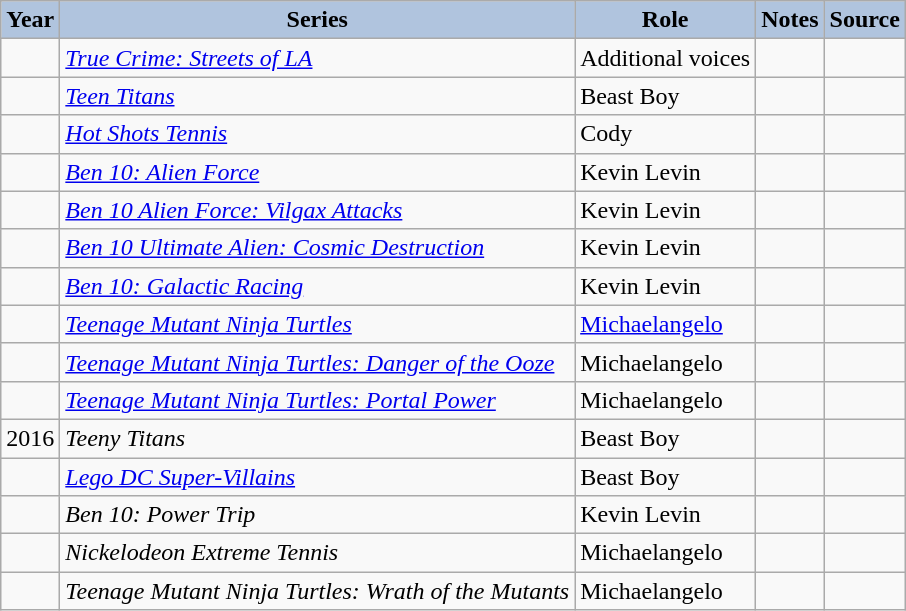<table class="wikitable sortable plainrowheaders" style="width=95%;  font-size: 100%;">
<tr>
<th style="background:#b0c4de;">Year</th>
<th style="background:#b0c4de;">Series</th>
<th style="background:#b0c4de;">Role</th>
<th style="background:#b0c4de;" class="unsortable">Notes</th>
<th style="background:#b0c4de;" class="unsortable">Source</th>
</tr>
<tr>
<td></td>
<td><em><a href='#'>True Crime: Streets of LA</a></em></td>
<td>Additional voices</td>
<td></td>
<td></td>
</tr>
<tr>
<td></td>
<td><em><a href='#'>Teen Titans</a></em></td>
<td>Beast Boy</td>
<td></td>
<td></td>
</tr>
<tr>
<td></td>
<td><em><a href='#'>Hot Shots Tennis</a></em></td>
<td>Cody</td>
<td></td>
<td></td>
</tr>
<tr>
<td></td>
<td><em><a href='#'>Ben 10: Alien Force</a></em></td>
<td>Kevin Levin</td>
<td></td>
<td></td>
</tr>
<tr>
<td></td>
<td><em><a href='#'>Ben 10 Alien Force: Vilgax Attacks</a></em></td>
<td>Kevin Levin</td>
<td></td>
<td></td>
</tr>
<tr>
<td></td>
<td><em><a href='#'>Ben 10 Ultimate Alien: Cosmic Destruction</a></em></td>
<td>Kevin Levin</td>
<td></td>
<td></td>
</tr>
<tr>
<td></td>
<td><em><a href='#'>Ben 10: Galactic Racing</a></em></td>
<td>Kevin Levin</td>
<td></td>
<td></td>
</tr>
<tr>
<td></td>
<td><em><a href='#'>Teenage Mutant Ninja Turtles</a></em></td>
<td><a href='#'>Michaelangelo</a></td>
<td></td>
<td></td>
</tr>
<tr>
<td></td>
<td><em><a href='#'>Teenage Mutant Ninja Turtles: Danger of the Ooze</a></em></td>
<td>Michaelangelo</td>
<td></td>
<td></td>
</tr>
<tr>
<td></td>
<td><em><a href='#'>Teenage Mutant Ninja Turtles: Portal Power</a></em></td>
<td>Michaelangelo</td>
<td></td>
<td></td>
</tr>
<tr>
<td>2016</td>
<td><em>Teeny Titans</em></td>
<td>Beast Boy</td>
<td></td>
<td></td>
</tr>
<tr>
<td></td>
<td><em><a href='#'>Lego DC Super-Villains</a></em></td>
<td>Beast Boy</td>
<td></td>
<td></td>
</tr>
<tr>
<td></td>
<td><em>Ben 10: Power Trip</em></td>
<td>Kevin Levin</td>
<td></td>
<td></td>
</tr>
<tr>
<td></td>
<td><em>Nickelodeon Extreme Tennis</em></td>
<td>Michaelangelo</td>
<td></td>
<td></td>
</tr>
<tr>
<td></td>
<td><em>Teenage Mutant Ninja Turtles: Wrath of the Mutants</em></td>
<td>Michaelangelo</td>
<td></td>
<td></td>
</tr>
</table>
